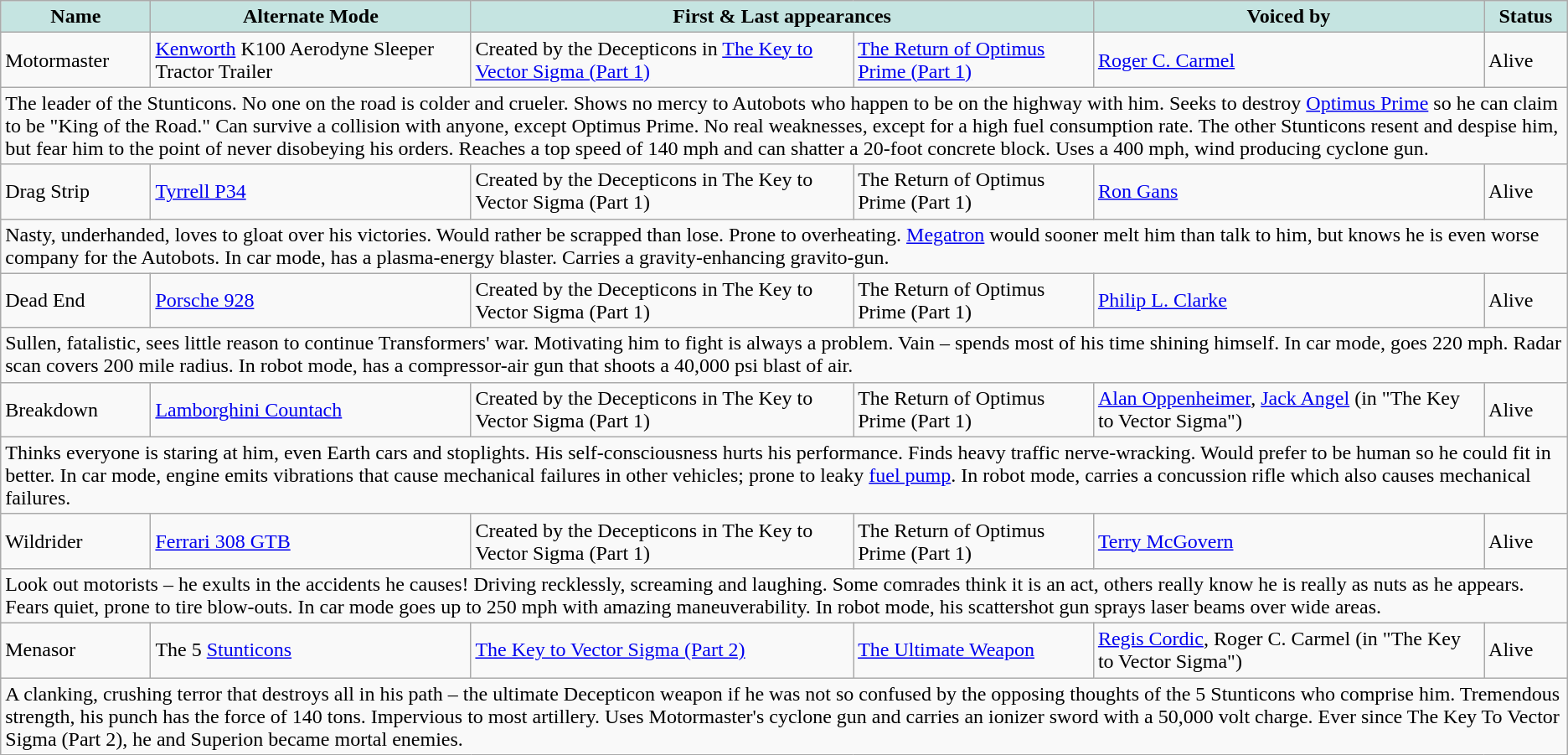<table class="wikitable">
<tr>
<th style="background-color: #C5E4E1">Name</th>
<th style="background-color: #C5E4E1">Alternate Mode</th>
<th colspan="2" align="center" style="background-color: #C5E4E1">First & Last appearances</th>
<th style="background-color: #C5E4E1">Voiced by</th>
<th style="background-color: #C5E4E1">Status</th>
</tr>
<tr>
<td>Motormaster</td>
<td><a href='#'>Kenworth</a> K100 Aerodyne Sleeper Tractor Trailer</td>
<td>Created by the Decepticons in <a href='#'>The Key to Vector Sigma (Part 1)</a></td>
<td><a href='#'>The Return of Optimus Prime (Part 1)</a></td>
<td><a href='#'>Roger C. Carmel</a></td>
<td>Alive</td>
</tr>
<tr>
<td colspan="6" valign="top">The leader of the Stunticons. No one on the road is colder and crueler. Shows no mercy to Autobots who happen to be on the highway with him. Seeks to destroy <a href='#'>Optimus Prime</a> so he can claim to be "King of the Road." Can survive a collision with anyone, except Optimus Prime. No real weaknesses, except for a high fuel consumption rate. The other Stunticons resent and despise him, but fear him to the point of never disobeying his orders. Reaches a top speed of 140 mph and can shatter a 20-foot concrete block. Uses a 400 mph, wind producing cyclone gun.</td>
</tr>
<tr>
<td>Drag Strip</td>
<td><a href='#'>Tyrrell P34</a></td>
<td>Created by the Decepticons in The Key to Vector Sigma (Part 1)</td>
<td>The Return of Optimus Prime (Part 1)</td>
<td><a href='#'>Ron Gans</a></td>
<td>Alive</td>
</tr>
<tr>
<td colspan="6" valign="top">Nasty, underhanded, loves to gloat over his victories. Would rather be scrapped than lose. Prone to overheating. <a href='#'>Megatron</a> would sooner melt him than talk to him, but knows he is even worse company for the Autobots. In car mode, has a plasma-energy blaster. Carries a gravity-enhancing gravito-gun.</td>
</tr>
<tr>
<td>Dead End</td>
<td><a href='#'>Porsche 928</a></td>
<td>Created by the Decepticons in The Key to Vector Sigma (Part 1)</td>
<td>The Return of Optimus Prime (Part 1)</td>
<td><a href='#'>Philip L. Clarke</a></td>
<td>Alive</td>
</tr>
<tr>
<td colspan="6" valign="top">Sullen, fatalistic, sees little reason to continue Transformers' war. Motivating him to fight is always a problem. Vain – spends most of his time shining himself. In car mode, goes 220 mph. Radar scan covers 200 mile radius. In robot mode, has a compressor-air gun that shoots a 40,000 psi blast of air.</td>
</tr>
<tr>
<td>Breakdown</td>
<td><a href='#'>Lamborghini Countach</a></td>
<td>Created by the Decepticons in The Key to Vector Sigma (Part 1)</td>
<td>The Return of Optimus Prime (Part 1)</td>
<td><a href='#'>Alan Oppenheimer</a>, <a href='#'>Jack Angel</a> (in "The Key to Vector Sigma")</td>
<td>Alive</td>
</tr>
<tr>
<td colspan="6" valign="top">Thinks everyone is staring at him, even Earth cars and stoplights. His self-consciousness hurts his performance. Finds heavy traffic nerve-wracking. Would prefer to be human so he could fit in better. In car mode, engine emits vibrations that cause mechanical failures in other vehicles; prone to leaky <a href='#'>fuel pump</a>. In robot mode, carries a concussion rifle which also causes mechanical failures.</td>
</tr>
<tr>
<td> Wildrider</td>
<td><a href='#'>Ferrari 308 GTB</a></td>
<td>Created by the Decepticons in The Key to Vector Sigma (Part 1)</td>
<td>The Return of Optimus Prime (Part 1)</td>
<td><a href='#'>Terry McGovern</a></td>
<td>Alive</td>
</tr>
<tr>
<td colspan="6" valign="top">Look out motorists – he exults in the accidents he causes! Driving recklessly, screaming and laughing. Some comrades think it is an act, others really know he is really as nuts as he appears. Fears quiet, prone to tire blow-outs. In car mode goes up to 250 mph with amazing maneuverability. In robot mode, his scattershot gun sprays laser beams over wide areas.</td>
</tr>
<tr>
<td>Menasor</td>
<td>The 5 <a href='#'>Stunticons</a></td>
<td><a href='#'>The Key to Vector Sigma (Part 2)</a></td>
<td><a href='#'>The Ultimate Weapon</a></td>
<td><a href='#'>Regis Cordic</a>, Roger C. Carmel (in "The Key to Vector Sigma")</td>
<td>Alive</td>
</tr>
<tr>
<td colspan="6" valign="top">A clanking, crushing terror that destroys all in his path – the ultimate Decepticon weapon if he was not so confused by the opposing thoughts of the 5 Stunticons who comprise him. Tremendous strength, his punch has the force of 140 tons. Impervious to most artillery. Uses Motormaster's cyclone gun and carries an ionizer sword with a 50,000 volt charge. Ever since The Key To Vector Sigma (Part 2), he and Superion became mortal enemies.</td>
</tr>
</table>
